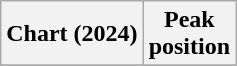<table class="wikitable plainrowheaders" style="text-align:center;">
<tr>
<th scope="col">Chart (2024)</th>
<th scope="col">Peak<br>position</th>
</tr>
<tr>
</tr>
</table>
